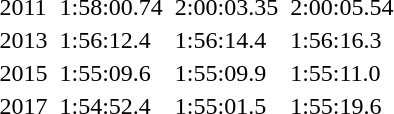<table>
<tr>
<td>2011</td>
<td></td>
<td>1:58:00.74</td>
<td></td>
<td>2:00:03.35</td>
<td></td>
<td>2:00:05.54</td>
</tr>
<tr>
<td>2013</td>
<td></td>
<td>1:56:12.4</td>
<td></td>
<td>1:56:14.4</td>
<td></td>
<td>1:56:16.3</td>
</tr>
<tr>
<td>2015</td>
<td></td>
<td>1:55:09.6</td>
<td></td>
<td>1:55:09.9</td>
<td></td>
<td>1:55:11.0</td>
</tr>
<tr>
<td>2017</td>
<td></td>
<td>1:54:52.4</td>
<td></td>
<td>1:55:01.5</td>
<td></td>
<td>1:55:19.6</td>
</tr>
</table>
